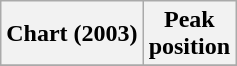<table class="wikitable sortable">
<tr>
<th>Chart (2003)</th>
<th>Peak<br>position</th>
</tr>
<tr>
</tr>
</table>
